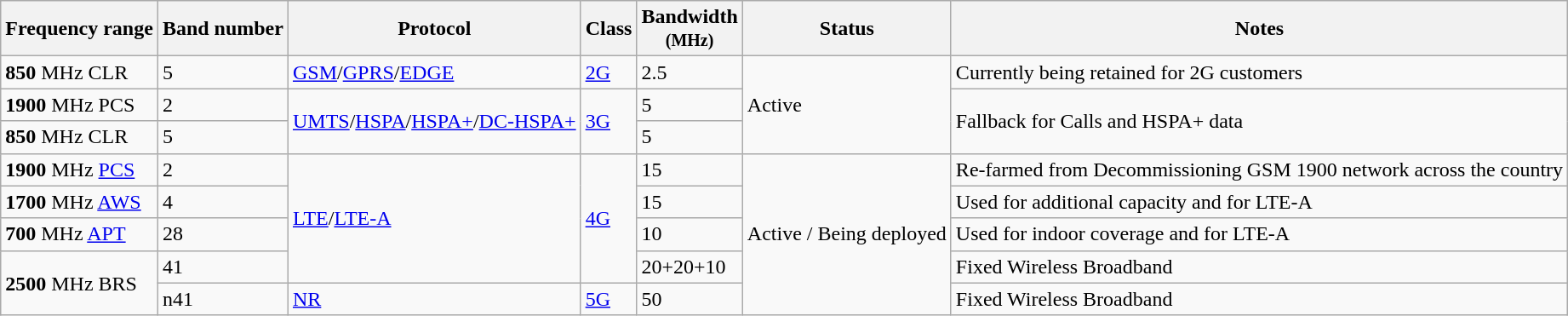<table class="wikitable sortable">
<tr>
<th>Frequency range</th>
<th>Band number</th>
<th>Protocol</th>
<th>Class</th>
<th>Bandwidth <br> <small>(MHz)</small></th>
<th>Status</th>
<th>Notes</th>
</tr>
<tr>
<td><strong>850</strong> MHz CLR</td>
<td>5</td>
<td><a href='#'>GSM</a>/<a href='#'>GPRS</a>/<a href='#'>EDGE</a></td>
<td><a href='#'>2G</a></td>
<td>2.5</td>
<td rowspan="3">Active</td>
<td>Currently being retained for 2G customers</td>
</tr>
<tr>
<td><strong>1900</strong> MHz PCS</td>
<td>2</td>
<td rowspan="2"><a href='#'>UMTS</a>/<a href='#'>HSPA</a>/<a href='#'>HSPA+</a>/<a href='#'>DC-HSPA+</a></td>
<td rowspan="2"><a href='#'>3G</a></td>
<td>5</td>
<td rowspan="2">Fallback for Calls and HSPA+ data</td>
</tr>
<tr>
<td><strong>850</strong> MHz CLR</td>
<td>5</td>
<td>5</td>
</tr>
<tr>
<td><strong>1900</strong> MHz <a href='#'>PCS</a></td>
<td>2</td>
<td rowspan="4"><a href='#'>LTE</a>/<a href='#'>LTE-A</a></td>
<td rowspan="4"><a href='#'>4G</a></td>
<td>15</td>
<td rowspan="5">Active / Being deployed</td>
<td>Re-farmed from Decommissioning GSM 1900 network across the country</td>
</tr>
<tr>
<td><strong>1700</strong> MHz <a href='#'>AWS</a></td>
<td>4</td>
<td>15</td>
<td>Used for additional capacity and for LTE-A</td>
</tr>
<tr>
<td><strong>700</strong> MHz <a href='#'>APT</a></td>
<td>28</td>
<td>10</td>
<td>Used for indoor coverage and for LTE-A</td>
</tr>
<tr>
<td rowspan="2"><strong>2500</strong> MHz BRS</td>
<td>41</td>
<td>20+20+10</td>
<td>Fixed Wireless Broadband</td>
</tr>
<tr>
<td>n41</td>
<td><a href='#'>NR</a></td>
<td><a href='#'>5G</a></td>
<td>50</td>
<td>Fixed Wireless Broadband </td>
</tr>
</table>
